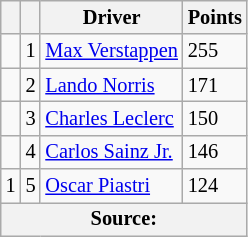<table class="wikitable" style="font-size: 85%;">
<tr>
<th scope="col"></th>
<th scope="col"></th>
<th scope="col">Driver</th>
<th scope="col">Points</th>
</tr>
<tr>
<td align="left"></td>
<td align="center">1</td>
<td> <a href='#'>Max Verstappen</a></td>
<td align="left">255</td>
</tr>
<tr>
<td align="left"></td>
<td align="center">2</td>
<td> <a href='#'>Lando Norris</a></td>
<td align="left">171</td>
</tr>
<tr>
<td align="left"></td>
<td align="center">3</td>
<td> <a href='#'>Charles Leclerc</a></td>
<td align="left">150</td>
</tr>
<tr>
<td align="left"></td>
<td align="center">4</td>
<td> <a href='#'>Carlos Sainz Jr.</a></td>
<td align="left">146</td>
</tr>
<tr>
<td align="left"> 1</td>
<td align="center">5</td>
<td> <a href='#'>Oscar Piastri</a></td>
<td align="left">124</td>
</tr>
<tr>
<th colspan=4>Source:</th>
</tr>
</table>
